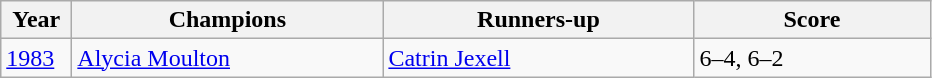<table class="wikitable">
<tr>
<th style="width:40px">Year</th>
<th style="width:200px">Champions</th>
<th style="width:200px">Runners-up</th>
<th style="width:150px" class="unsortable">Score</th>
</tr>
<tr>
<td><a href='#'>1983</a></td>
<td> <a href='#'>Alycia Moulton</a></td>
<td> <a href='#'>Catrin Jexell</a></td>
<td>6–4, 6–2</td>
</tr>
</table>
